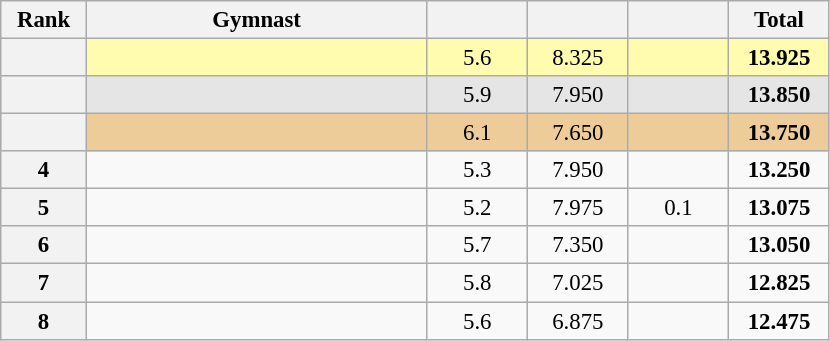<table class="wikitable sortable" style="text-align:center; font-size:95%">
<tr>
<th scope="col" style="width:50px;">Rank</th>
<th scope="col" style="width:220px;">Gymnast</th>
<th scope="col" style="width:60px;"></th>
<th scope="col" style="width:60px;"></th>
<th scope="col" style="width:60px;"></th>
<th scope="col" style="width:60px;">Total</th>
</tr>
<tr style="background:#fffcaf;">
<th scope=row style="text-align:center"></th>
<td style="text-align:left;"></td>
<td>5.6</td>
<td>8.325</td>
<td></td>
<td><strong>13.925</strong></td>
</tr>
<tr style="background:#e5e5e5;">
<th scope=row style="text-align:center"></th>
<td style="text-align:left;"></td>
<td>5.9</td>
<td>7.950</td>
<td></td>
<td><strong>13.850</strong></td>
</tr>
<tr style="background:#ec9;">
<th scope=row style="text-align:center"></th>
<td style="text-align:left;"></td>
<td>6.1</td>
<td>7.650</td>
<td></td>
<td><strong>13.750</strong></td>
</tr>
<tr>
<th scope=row style="text-align:center">4</th>
<td style="text-align:left;"></td>
<td>5.3</td>
<td>7.950</td>
<td></td>
<td><strong>13.250</strong></td>
</tr>
<tr>
<th scope=row style="text-align:center">5</th>
<td style="text-align:left;"></td>
<td>5.2</td>
<td>7.975</td>
<td>0.1</td>
<td><strong>13.075</strong></td>
</tr>
<tr>
<th scope=row style="text-align:center">6</th>
<td style="text-align:left;"></td>
<td>5.7</td>
<td>7.350</td>
<td></td>
<td><strong>13.050</strong></td>
</tr>
<tr>
<th scope=row style="text-align:center">7</th>
<td style="text-align:left;"></td>
<td>5.8</td>
<td>7.025</td>
<td></td>
<td><strong>12.825</strong></td>
</tr>
<tr>
<th scope=row style="text-align:center">8</th>
<td style="text-align:left;"></td>
<td>5.6</td>
<td>6.875</td>
<td></td>
<td><strong>12.475</strong></td>
</tr>
</table>
